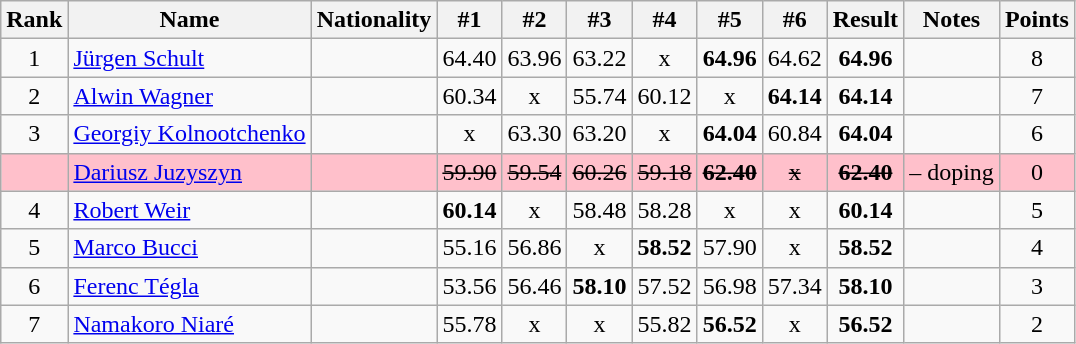<table class="wikitable sortable" style="text-align:center">
<tr>
<th>Rank</th>
<th>Name</th>
<th>Nationality</th>
<th>#1</th>
<th>#2</th>
<th>#3</th>
<th>#4</th>
<th>#5</th>
<th>#6</th>
<th>Result</th>
<th>Notes</th>
<th>Points</th>
</tr>
<tr>
<td>1</td>
<td align=left><a href='#'>Jürgen Schult</a></td>
<td align=left></td>
<td>64.40</td>
<td>63.96</td>
<td>63.22</td>
<td>x</td>
<td><strong>64.96</strong></td>
<td>64.62</td>
<td><strong>64.96</strong></td>
<td></td>
<td>8</td>
</tr>
<tr>
<td>2</td>
<td align=left><a href='#'>Alwin Wagner</a></td>
<td align=left></td>
<td>60.34</td>
<td>x</td>
<td>55.74</td>
<td>60.12</td>
<td>x</td>
<td><strong>64.14</strong></td>
<td><strong>64.14</strong></td>
<td></td>
<td>7</td>
</tr>
<tr>
<td>3</td>
<td align=left><a href='#'>Georgiy Kolnootchenko</a></td>
<td align=left></td>
<td>x</td>
<td>63.30</td>
<td>63.20</td>
<td>x</td>
<td><strong>64.04</strong></td>
<td>60.84</td>
<td><strong>64.04</strong></td>
<td></td>
<td>6</td>
</tr>
<tr bgcolor=pink>
<td></td>
<td align=left><a href='#'>Dariusz Juzyszyn</a></td>
<td align=left></td>
<td><s>59.90</s></td>
<td><s>59.54</s></td>
<td><s>60.26</s></td>
<td><s>59.18</s></td>
<td><s><strong>62.40</strong></s></td>
<td><s>x</s></td>
<td><s><strong>62.40</strong></s></td>
<td> – doping</td>
<td>0</td>
</tr>
<tr>
<td>4</td>
<td align=left><a href='#'>Robert Weir</a></td>
<td align=left></td>
<td><strong>60.14</strong></td>
<td>x</td>
<td>58.48</td>
<td>58.28</td>
<td>x</td>
<td>x</td>
<td><strong>60.14</strong></td>
<td></td>
<td>5</td>
</tr>
<tr>
<td>5</td>
<td align=left><a href='#'>Marco Bucci</a></td>
<td align=left></td>
<td>55.16</td>
<td>56.86</td>
<td>x</td>
<td><strong>58.52</strong></td>
<td>57.90</td>
<td>x</td>
<td><strong>58.52</strong></td>
<td></td>
<td>4</td>
</tr>
<tr>
<td>6</td>
<td align=left><a href='#'>Ferenc Tégla</a></td>
<td align=left></td>
<td>53.56</td>
<td>56.46</td>
<td><strong>58.10</strong></td>
<td>57.52</td>
<td>56.98</td>
<td>57.34</td>
<td><strong>58.10</strong></td>
<td></td>
<td>3</td>
</tr>
<tr>
<td>7</td>
<td align=left><a href='#'>Namakoro Niaré</a></td>
<td align=left></td>
<td>55.78</td>
<td>x</td>
<td>x</td>
<td>55.82</td>
<td><strong>56.52</strong></td>
<td>x</td>
<td><strong>56.52</strong></td>
<td></td>
<td>2</td>
</tr>
</table>
